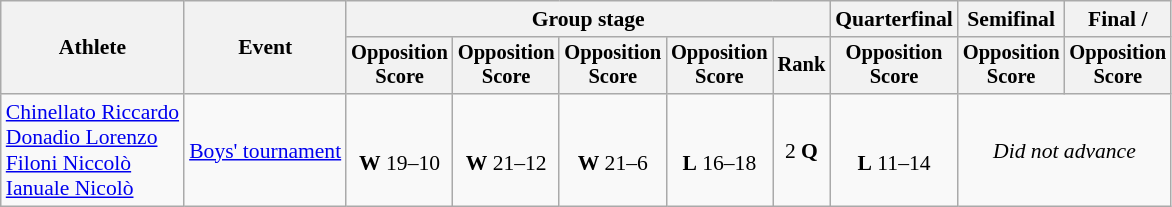<table class="wikitable" style="font-size:90%">
<tr>
<th rowspan=2>Athlete</th>
<th rowspan=2>Event</th>
<th colspan=5>Group stage</th>
<th>Quarterfinal</th>
<th>Semifinal</th>
<th>Final / </th>
</tr>
<tr style="font-size:95%">
<th>Opposition<br>Score</th>
<th>Opposition<br>Score</th>
<th>Opposition<br>Score</th>
<th>Opposition<br>Score</th>
<th>Rank</th>
<th>Opposition<br>Score</th>
<th>Opposition<br>Score</th>
<th>Opposition<br>Score</th>
</tr>
<tr align=center>
<td align=left><a href='#'>Chinellato Riccardo</a><br><a href='#'>Donadio Lorenzo</a><br><a href='#'>Filoni Niccolò</a><br><a href='#'>Ianuale Nicolò</a></td>
<td align=left><a href='#'>Boys' tournament</a></td>
<td> <br> <strong>W</strong> 19–10</td>
<td> <br> <strong>W</strong> 21–12</td>
<td> <br> <strong>W</strong> 21–6</td>
<td> <br> <strong>L</strong> 16–18</td>
<td>2 <strong>Q</strong></td>
<td> <br> <strong>L</strong> 11–14</td>
<td Colspan=2><em>Did not advance</em></td>
</tr>
</table>
